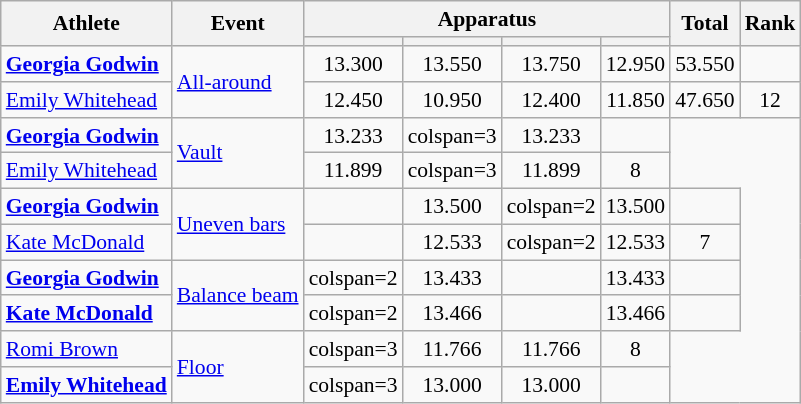<table class=wikitable style=font-size:90%;text-align:center>
<tr>
<th rowspan=2>Athlete</th>
<th rowspan=2>Event</th>
<th colspan=4>Apparatus</th>
<th rowspan=2>Total</th>
<th rowspan=2>Rank</th>
</tr>
<tr style=font-size:95%>
<th></th>
<th></th>
<th></th>
<th></th>
</tr>
<tr>
<td align=left><strong><a href='#'>Georgia Godwin</a></strong></td>
<td align=left rowspan=2><a href='#'>All-around</a></td>
<td>13.300</td>
<td>13.550</td>
<td>13.750</td>
<td>12.950</td>
<td>53.550</td>
<td></td>
</tr>
<tr>
<td align=left><a href='#'>Emily Whitehead</a></td>
<td>12.450</td>
<td>10.950</td>
<td>12.400</td>
<td>11.850</td>
<td>47.650</td>
<td>12</td>
</tr>
<tr>
<td align=left><strong><a href='#'>Georgia Godwin</a></strong></td>
<td align=left rowspan=2><a href='#'>Vault</a></td>
<td>13.233</td>
<td>colspan=3 </td>
<td>13.233</td>
<td></td>
</tr>
<tr>
<td align=left><a href='#'>Emily Whitehead</a></td>
<td>11.899</td>
<td>colspan=3 </td>
<td>11.899</td>
<td>8</td>
</tr>
<tr>
<td align=left><strong><a href='#'>Georgia Godwin</a></strong></td>
<td align=left rowspan=2><a href='#'>Uneven bars</a></td>
<td></td>
<td>13.500</td>
<td>colspan=2 </td>
<td>13.500</td>
<td></td>
</tr>
<tr>
<td align=left><a href='#'>Kate McDonald</a></td>
<td></td>
<td>12.533</td>
<td>colspan=2 </td>
<td>12.533</td>
<td>7</td>
</tr>
<tr>
<td align=left><strong><a href='#'>Georgia Godwin</a></strong></td>
<td align=left rowspan=2><a href='#'>Balance beam</a></td>
<td>colspan=2 </td>
<td>13.433</td>
<td></td>
<td>13.433</td>
<td></td>
</tr>
<tr>
<td align=left><strong><a href='#'>Kate McDonald</a></strong></td>
<td>colspan=2 </td>
<td>13.466</td>
<td></td>
<td>13.466</td>
<td></td>
</tr>
<tr>
<td align=left><a href='#'>Romi Brown</a></td>
<td align=left rowspan=2><a href='#'>Floor</a></td>
<td>colspan=3 </td>
<td>11.766</td>
<td>11.766</td>
<td>8</td>
</tr>
<tr>
<td align=left><strong><a href='#'>Emily Whitehead</a></strong></td>
<td>colspan=3 </td>
<td>13.000</td>
<td>13.000</td>
<td></td>
</tr>
</table>
